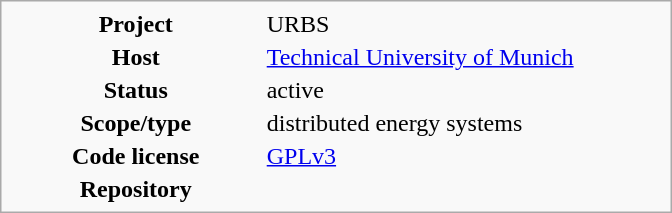<table class="infobox" style="width: 28em">
<tr>
<th style="width: 35%">Project</th>
<td style="width: 55%">URBS</td>
</tr>
<tr>
<th>Host</th>
<td><a href='#'>Technical University of Munich</a></td>
</tr>
<tr>
<th>Status</th>
<td>active</td>
</tr>
<tr>
<th>Scope/type</th>
<td>distributed energy systems</td>
</tr>
<tr>
<th>Code license</th>
<td><a href='#'>GPLv3</a></td>
</tr>
<tr>
<th>Repository</th>
<td></td>
</tr>
</table>
